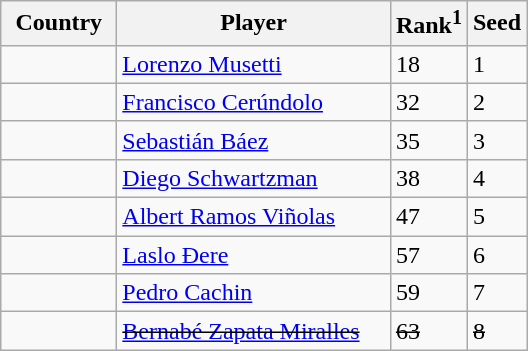<table class="sortable wikitable">
<tr>
<th width="70">Country</th>
<th width="175">Player</th>
<th>Rank<sup>1</sup></th>
<th>Seed</th>
</tr>
<tr>
<td></td>
<td><a href='#'>Lorenzo Musetti</a></td>
<td>18</td>
<td>1</td>
</tr>
<tr>
<td></td>
<td><a href='#'>Francisco Cerúndolo</a></td>
<td>32</td>
<td>2</td>
</tr>
<tr>
<td></td>
<td><a href='#'>Sebastián Báez</a></td>
<td>35</td>
<td>3</td>
</tr>
<tr>
<td></td>
<td><a href='#'>Diego Schwartzman</a></td>
<td>38</td>
<td>4</td>
</tr>
<tr>
<td></td>
<td><a href='#'>Albert Ramos Viñolas</a></td>
<td>47</td>
<td>5</td>
</tr>
<tr>
<td></td>
<td><a href='#'>Laslo Đere</a></td>
<td>57</td>
<td>6</td>
</tr>
<tr>
<td></td>
<td><a href='#'>Pedro Cachin</a></td>
<td>59</td>
<td>7</td>
</tr>
<tr>
<td><s></s></td>
<td><s><a href='#'>Bernabé Zapata Miralles</a></s></td>
<td><s>63</s></td>
<td><s>8</s></td>
</tr>
</table>
